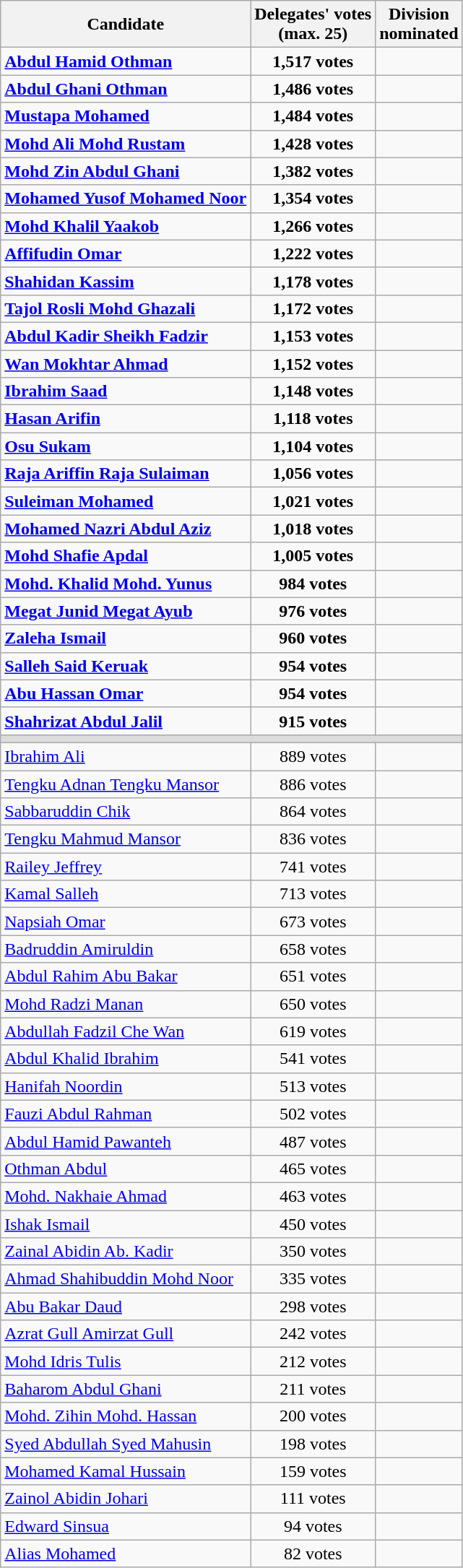<table class=wikitable>
<tr>
<th>Candidate</th>
<th>Delegates' votes<br>(max. 25)</th>
<th>Division<br>nominated</th>
</tr>
<tr>
<td><strong><a href='#'>Abdul Hamid Othman</a></strong></td>
<td align=center><strong>1,517 votes</strong></td>
<td align=center><strong></strong></td>
</tr>
<tr>
<td><strong><a href='#'>Abdul Ghani Othman</a></strong></td>
<td align=center><strong>1,486 votes</strong></td>
<td align=center><strong></strong></td>
</tr>
<tr>
<td><strong><a href='#'>Mustapa Mohamed</a></strong></td>
<td align=center><strong>1,484 votes</strong></td>
<td align=center><strong></strong></td>
</tr>
<tr>
<td><strong><a href='#'>Mohd Ali Mohd Rustam</a></strong></td>
<td align=center><strong>1,428 votes</strong></td>
<td align=center><strong></strong></td>
</tr>
<tr>
<td><strong><a href='#'>Mohd Zin Abdul Ghani</a></strong></td>
<td align=center><strong>1,382 votes</strong></td>
<td align=center><strong></strong></td>
</tr>
<tr>
<td><strong><a href='#'>Mohamed Yusof Mohamed Noor</a></strong></td>
<td align=center><strong>1,354 votes</strong></td>
<td align=center><strong></strong></td>
</tr>
<tr>
<td><strong><a href='#'>Mohd Khalil Yaakob</a></strong></td>
<td align=center><strong>1,266 votes</strong></td>
<td align=center><strong></strong></td>
</tr>
<tr>
<td><strong><a href='#'>Affifudin Omar</a></strong></td>
<td align=center><strong>1,222 votes</strong></td>
<td align=center><strong></strong></td>
</tr>
<tr>
<td><strong><a href='#'>Shahidan Kassim</a></strong></td>
<td align=center><strong>1,178 votes</strong></td>
<td align=center><strong></strong></td>
</tr>
<tr>
<td><strong><a href='#'>Tajol Rosli Mohd Ghazali</a></strong></td>
<td align=center><strong>1,172 votes</strong></td>
<td align=center><strong></strong></td>
</tr>
<tr>
<td><strong><a href='#'>Abdul Kadir Sheikh Fadzir</a></strong></td>
<td align=center><strong>1,153 votes</strong></td>
<td align=center><strong></strong></td>
</tr>
<tr>
<td><strong><a href='#'>Wan Mokhtar Ahmad</a></strong></td>
<td align=center><strong>1,152 votes</strong></td>
<td align=center><strong></strong></td>
</tr>
<tr>
<td><strong><a href='#'>Ibrahim Saad</a></strong></td>
<td align=center><strong>1,148 votes</strong></td>
<td align=center><strong></strong></td>
</tr>
<tr>
<td><strong><a href='#'>Hasan Arifin</a></strong></td>
<td align=center><strong>1,118 votes</strong></td>
<td align=center><strong></strong></td>
</tr>
<tr>
<td><strong><a href='#'>Osu Sukam</a></strong></td>
<td align=center><strong>1,104 votes</strong></td>
<td align=center><strong></strong></td>
</tr>
<tr>
<td><strong><a href='#'>Raja Ariffin Raja Sulaiman</a></strong></td>
<td align=center><strong>1,056 votes</strong></td>
<td align=center><strong></strong></td>
</tr>
<tr>
<td><strong><a href='#'>Suleiman Mohamed</a></strong></td>
<td align=center><strong>1,021 votes</strong></td>
<td align=center><strong></strong></td>
</tr>
<tr>
<td><strong><a href='#'>Mohamed Nazri Abdul Aziz</a></strong></td>
<td align=center><strong>1,018 votes</strong></td>
<td align=center><strong></strong></td>
</tr>
<tr>
<td><strong><a href='#'>Mohd Shafie Apdal</a></strong></td>
<td align=center><strong>1,005 votes</strong></td>
<td align=center><strong></strong></td>
</tr>
<tr>
<td><strong><a href='#'>Mohd. Khalid Mohd. Yunus</a></strong></td>
<td align=center><strong>984 votes</strong></td>
<td align=center><strong></strong></td>
</tr>
<tr>
<td><strong><a href='#'>Megat Junid Megat Ayub</a></strong></td>
<td align=center><strong>976 votes</strong></td>
<td align=center><strong></strong></td>
</tr>
<tr>
<td><strong><a href='#'>Zaleha Ismail</a></strong></td>
<td align=center><strong>960 votes</strong></td>
<td align=center><strong></strong></td>
</tr>
<tr>
<td><strong><a href='#'>Salleh Said Keruak</a></strong></td>
<td align=center><strong>954 votes</strong></td>
<td align=center><strong></strong></td>
</tr>
<tr>
<td><strong><a href='#'>Abu Hassan Omar</a></strong></td>
<td align=center><strong>954 votes</strong></td>
<td align=center><strong></strong></td>
</tr>
<tr>
<td><strong><a href='#'>Shahrizat Abdul Jalil</a></strong></td>
<td align=center><strong>915 votes</strong></td>
<td align=center><strong></strong></td>
</tr>
<tr>
<td colspan=3 bgcolor=dcdcdc></td>
</tr>
<tr>
<td><a href='#'>Ibrahim Ali</a></td>
<td align=center>889 votes</td>
<td align=center></td>
</tr>
<tr>
<td><a href='#'>Tengku Adnan Tengku Mansor</a></td>
<td align=center>886 votes</td>
<td align=center></td>
</tr>
<tr>
<td><a href='#'>Sabbaruddin Chik</a></td>
<td align=center>864 votes</td>
<td align=center></td>
</tr>
<tr>
<td><a href='#'>Tengku Mahmud Mansor</a></td>
<td align=center>836 votes</td>
<td align=center></td>
</tr>
<tr>
<td><a href='#'>Railey Jeffrey</a></td>
<td align=center>741 votes</td>
<td align=center></td>
</tr>
<tr>
<td><a href='#'>Kamal Salleh</a></td>
<td align=center>713 votes</td>
<td align=center></td>
</tr>
<tr>
<td><a href='#'>Napsiah Omar</a></td>
<td align=center>673 votes</td>
<td align=center></td>
</tr>
<tr>
<td><a href='#'>Badruddin Amiruldin</a></td>
<td align=center>658 votes</td>
<td align=center></td>
</tr>
<tr>
<td><a href='#'>Abdul Rahim Abu Bakar</a></td>
<td align=center>651 votes</td>
<td align=center></td>
</tr>
<tr>
<td><a href='#'>Mohd Radzi Manan</a></td>
<td align=center>650 votes</td>
<td align=center></td>
</tr>
<tr>
<td><a href='#'>Abdullah Fadzil Che Wan</a></td>
<td align=center>619 votes</td>
<td align=center></td>
</tr>
<tr>
<td><a href='#'>Abdul Khalid Ibrahim</a></td>
<td align=center>541 votes</td>
<td align=center></td>
</tr>
<tr>
<td><a href='#'>Hanifah Noordin</a></td>
<td align=center>513 votes</td>
<td align=center></td>
</tr>
<tr>
<td><a href='#'>Fauzi Abdul Rahman</a></td>
<td align=center>502 votes</td>
<td align=center></td>
</tr>
<tr>
<td><a href='#'>Abdul Hamid Pawanteh</a></td>
<td align=center>487 votes</td>
<td align=center></td>
</tr>
<tr>
<td><a href='#'>Othman Abdul</a></td>
<td align=center>465 votes</td>
<td align=center></td>
</tr>
<tr>
<td><a href='#'>Mohd. Nakhaie Ahmad</a></td>
<td align=center>463 votes</td>
<td align=center></td>
</tr>
<tr>
<td><a href='#'>Ishak Ismail</a></td>
<td align=center>450 votes</td>
<td align=center></td>
</tr>
<tr>
<td><a href='#'>Zainal Abidin Ab. Kadir</a></td>
<td align=center>350 votes</td>
<td align=center></td>
</tr>
<tr>
<td><a href='#'>Ahmad Shahibuddin Mohd Noor</a></td>
<td align=center>335 votes</td>
<td align=center></td>
</tr>
<tr>
<td><a href='#'>Abu Bakar Daud</a></td>
<td align=center>298 votes</td>
<td align=center></td>
</tr>
<tr>
<td><a href='#'>Azrat Gull Amirzat Gull</a></td>
<td align=center>242 votes</td>
<td align=center></td>
</tr>
<tr>
<td><a href='#'>Mohd Idris Tulis</a></td>
<td align=center>212 votes</td>
<td align=center></td>
</tr>
<tr>
<td><a href='#'>Baharom Abdul Ghani</a></td>
<td align=center>211 votes</td>
<td align=center></td>
</tr>
<tr>
<td><a href='#'>Mohd. Zihin Mohd. Hassan</a></td>
<td align=center>200 votes</td>
<td align=center></td>
</tr>
<tr>
<td><a href='#'>Syed Abdullah Syed Mahusin</a></td>
<td align=center>198 votes</td>
<td align=center></td>
</tr>
<tr>
<td><a href='#'>Mohamed Kamal Hussain</a></td>
<td align=center>159 votes</td>
<td align=center></td>
</tr>
<tr>
<td><a href='#'>Zainol Abidin Johari</a></td>
<td align=center>111 votes</td>
<td align=center></td>
</tr>
<tr>
<td><a href='#'>Edward Sinsua</a></td>
<td align=center>94 votes</td>
<td align=center></td>
</tr>
<tr>
<td><a href='#'>Alias Mohamed</a></td>
<td align=center>82 votes</td>
<td align=center></td>
</tr>
</table>
